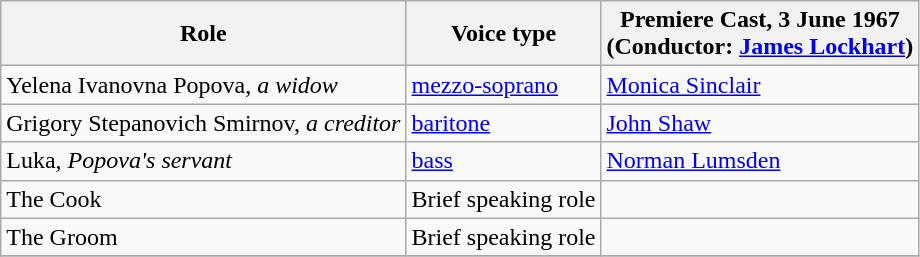<table class="wikitable">
<tr>
<th>Role</th>
<th>Voice type</th>
<th>Premiere Cast, 3 June 1967<br>(Conductor: <a href='#'>James Lockhart</a>)</th>
</tr>
<tr>
<td>Yelena Ivanovna Popova, <em>a widow</em></td>
<td><a href='#'>mezzo-soprano</a></td>
<td><a href='#'>Monica Sinclair</a></td>
</tr>
<tr>
<td>Grigory Stepanovich Smirnov, <em>a creditor</em></td>
<td><a href='#'>baritone</a></td>
<td><a href='#'>John Shaw</a></td>
</tr>
<tr>
<td>Luka, <em>Popova's servant</em></td>
<td><a href='#'>bass</a></td>
<td><a href='#'>Norman Lumsden</a></td>
</tr>
<tr>
<td>The Cook</td>
<td>Brief speaking role</td>
<td></td>
</tr>
<tr>
<td>The Groom</td>
<td>Brief speaking role</td>
<td></td>
</tr>
<tr>
</tr>
</table>
